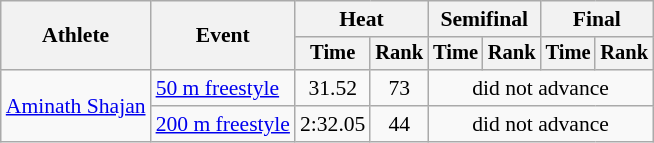<table class=wikitable style="font-size:90%">
<tr>
<th rowspan="2">Athlete</th>
<th rowspan="2">Event</th>
<th colspan="2">Heat</th>
<th colspan="2">Semifinal</th>
<th colspan="2">Final</th>
</tr>
<tr style="font-size:95%">
<th>Time</th>
<th>Rank</th>
<th>Time</th>
<th>Rank</th>
<th>Time</th>
<th>Rank</th>
</tr>
<tr align=center>
<td align=left rowspan=2><a href='#'>Aminath Shajan</a></td>
<td align=left><a href='#'>50 m freestyle</a></td>
<td>31.52</td>
<td>73</td>
<td colspan=4>did not advance</td>
</tr>
<tr align=center>
<td align=left><a href='#'>200 m freestyle</a></td>
<td>2:32.05</td>
<td>44</td>
<td colspan=4>did not advance</td>
</tr>
</table>
